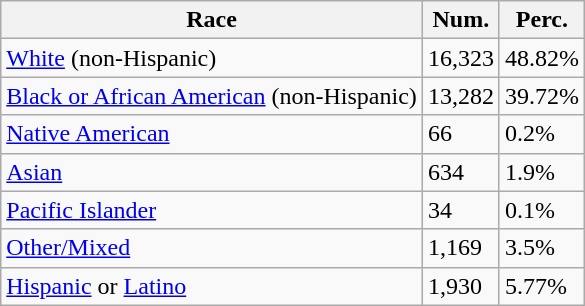<table class="wikitable">
<tr>
<th>Race</th>
<th>Num.</th>
<th>Perc.</th>
</tr>
<tr>
<td><a href='#'>White</a> (non-Hispanic)</td>
<td>16,323</td>
<td>48.82%</td>
</tr>
<tr>
<td><a href='#'>Black or African American</a> (non-Hispanic)</td>
<td>13,282</td>
<td>39.72%</td>
</tr>
<tr>
<td><a href='#'>Native American</a></td>
<td>66</td>
<td>0.2%</td>
</tr>
<tr>
<td><a href='#'>Asian</a></td>
<td>634</td>
<td>1.9%</td>
</tr>
<tr>
<td><a href='#'>Pacific Islander</a></td>
<td>34</td>
<td>0.1%</td>
</tr>
<tr>
<td><a href='#'>Other/Mixed</a></td>
<td>1,169</td>
<td>3.5%</td>
</tr>
<tr>
<td><a href='#'>Hispanic</a> or <a href='#'>Latino</a></td>
<td>1,930</td>
<td>5.77%</td>
</tr>
</table>
